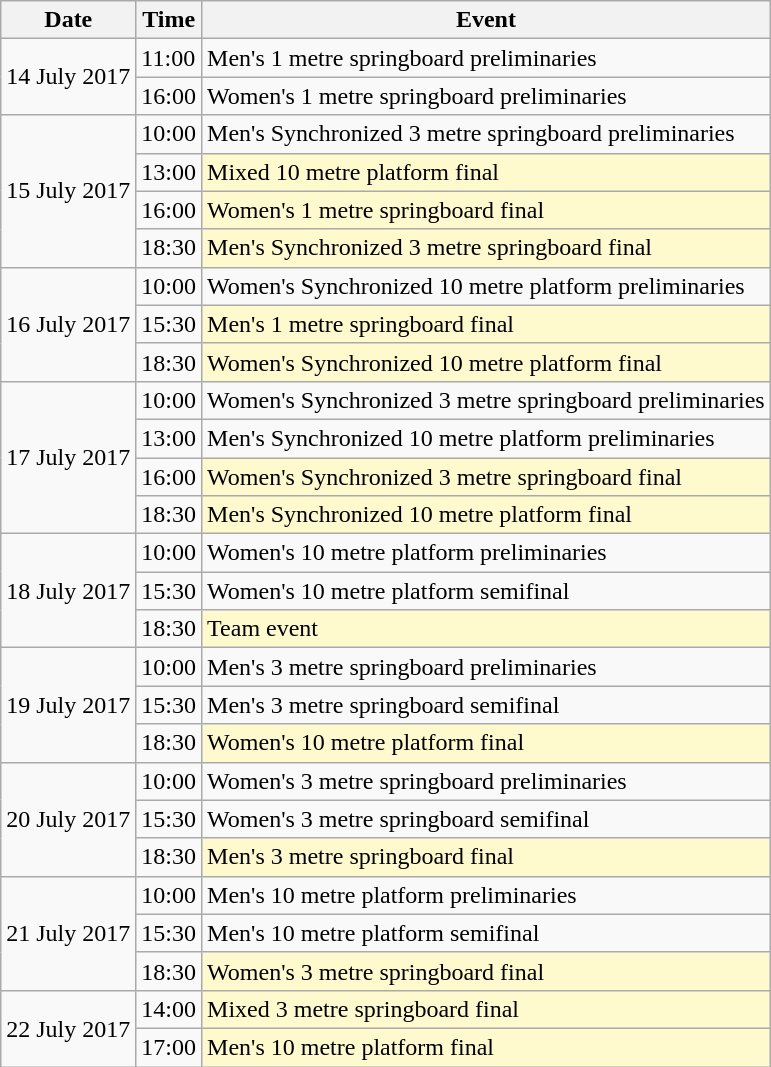<table class="wikitable">
<tr>
<th>Date</th>
<th>Time</th>
<th>Event</th>
</tr>
<tr>
<td rowspan=2>14 July 2017</td>
<td>11:00</td>
<td>Men's 1 metre springboard preliminaries</td>
</tr>
<tr>
<td>16:00</td>
<td>Women's 1 metre springboard preliminaries</td>
</tr>
<tr>
<td rowspan=4>15 July 2017</td>
<td>10:00</td>
<td>Men's Synchronized 3 metre springboard preliminaries</td>
</tr>
<tr>
<td>13:00</td>
<td style=background:lemonchiffon>Mixed 10 metre platform final</td>
</tr>
<tr>
<td>16:00</td>
<td style=background:lemonchiffon>Women's 1 metre springboard final</td>
</tr>
<tr>
<td>18:30</td>
<td style=background:lemonchiffon>Men's Synchronized 3 metre springboard final</td>
</tr>
<tr>
<td rowspan=3>16 July 2017</td>
<td>10:00</td>
<td>Women's Synchronized 10 metre platform preliminaries</td>
</tr>
<tr>
<td>15:30</td>
<td style=background:lemonchiffon>Men's 1 metre springboard final</td>
</tr>
<tr>
<td>18:30</td>
<td style=background:lemonchiffon>Women's Synchronized 10 metre platform final</td>
</tr>
<tr>
<td rowspan=4>17 July 2017</td>
<td>10:00</td>
<td>Women's Synchronized 3 metre springboard preliminaries</td>
</tr>
<tr>
<td>13:00</td>
<td>Men's Synchronized 10 metre platform preliminaries</td>
</tr>
<tr>
<td>16:00</td>
<td style=background:lemonchiffon>Women's Synchronized 3 metre springboard final</td>
</tr>
<tr>
<td>18:30</td>
<td style=background:lemonchiffon>Men's Synchronized 10 metre platform final</td>
</tr>
<tr>
<td rowspan=3>18 July 2017</td>
<td>10:00</td>
<td>Women's 10 metre platform preliminaries</td>
</tr>
<tr>
<td>15:30</td>
<td>Women's 10 metre platform semifinal</td>
</tr>
<tr>
<td>18:30</td>
<td style=background:lemonchiffon>Team event</td>
</tr>
<tr>
<td rowspan=3>19 July 2017</td>
<td>10:00</td>
<td>Men's 3 metre springboard preliminaries</td>
</tr>
<tr>
<td>15:30</td>
<td>Men's 3 metre springboard semifinal</td>
</tr>
<tr>
<td>18:30</td>
<td style=background:lemonchiffon>Women's 10 metre platform final</td>
</tr>
<tr>
<td rowspan=3>20 July 2017</td>
<td>10:00</td>
<td>Women's 3 metre springboard preliminaries</td>
</tr>
<tr>
<td>15:30</td>
<td>Women's 3 metre springboard semifinal</td>
</tr>
<tr>
<td>18:30</td>
<td style=background:lemonchiffon>Men's 3 metre springboard final</td>
</tr>
<tr>
<td rowspan=3>21 July 2017</td>
<td>10:00</td>
<td>Men's 10 metre platform preliminaries</td>
</tr>
<tr>
<td>15:30</td>
<td>Men's 10 metre platform semifinal</td>
</tr>
<tr>
<td>18:30</td>
<td style=background:lemonchiffon>Women's 3 metre springboard final</td>
</tr>
<tr>
<td rowspan=2>22 July 2017</td>
<td>14:00</td>
<td style=background:lemonchiffon>Mixed 3 metre springboard final</td>
</tr>
<tr>
<td>17:00</td>
<td style=background:lemonchiffon>Men's 10 metre platform final</td>
</tr>
</table>
